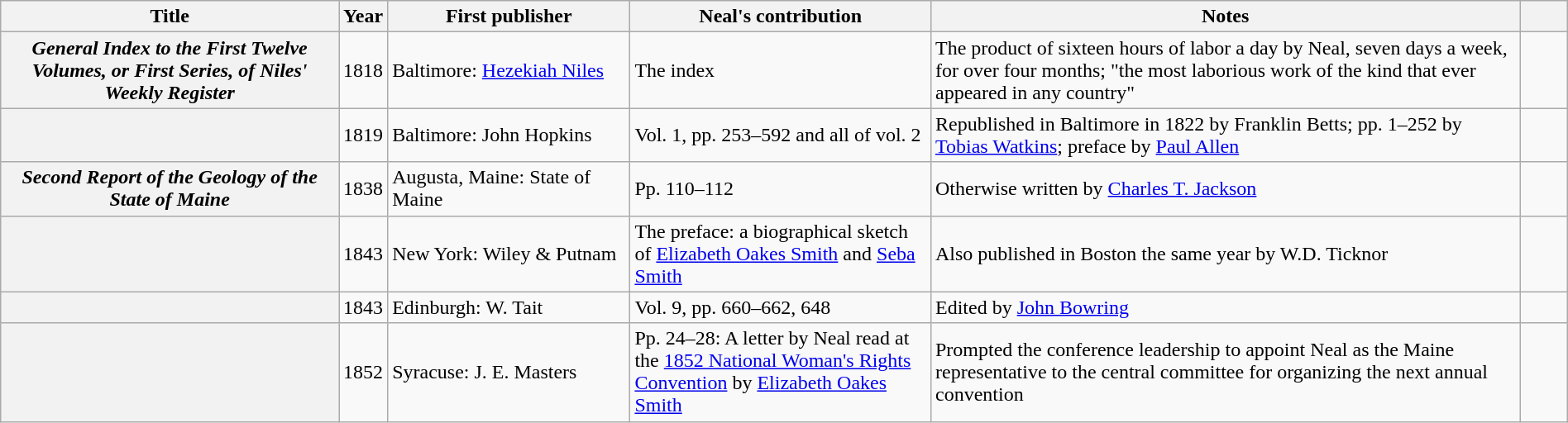<table class="wikitable plainrowheaders sortable" style="margin-right: 0;">
<tr>
<th scope="col" style="width: 17em;">Title</th>
<th scope="col" style="width: 2em;">Year</th>
<th scope="col" style="width: 12em;">First publisher</th>
<th scope="col" class="unsortable" style="width: 15em;">Neal's contribution</th>
<th scope="col" class="unsortable" style="width: 30em;">Notes</th>
<th scope="col" class="unsortable" style="width: 2em;"></th>
</tr>
<tr>
<th scope="row"><em>General Index to the First Twelve Volumes, or First Series, of Niles' Weekly Register</em></th>
<td>1818</td>
<td>Baltimore: <a href='#'>Hezekiah Niles</a></td>
<td>The index</td>
<td>The product of sixteen hours of labor a day by Neal, seven days a week, for over four months; "the most laborious work of the kind that ever appeared in any country"</td>
<td style="text-align: center;"></td>
</tr>
<tr>
<th scope="row"></th>
<td>1819</td>
<td>Baltimore: John Hopkins</td>
<td>Vol. 1, pp. 253–592 and all of vol. 2</td>
<td>Republished in Baltimore in 1822 by Franklin Betts; pp. 1–252 by <a href='#'>Tobias Watkins</a>; preface by <a href='#'>Paul Allen</a></td>
<td style="text-align: center;"></td>
</tr>
<tr>
<th scope="row"><em>Second Report of the Geology of the State of Maine</em></th>
<td>1838</td>
<td>Augusta, Maine: State of Maine</td>
<td>Pp. 110–112</td>
<td>Otherwise written by <a href='#'>Charles T. Jackson</a></td>
<td style="text-align: center;"></td>
</tr>
<tr>
<th scope="row"></th>
<td>1843</td>
<td>New York: Wiley & Putnam</td>
<td>The preface: a biographical sketch of <a href='#'>Elizabeth Oakes Smith</a> and <a href='#'>Seba Smith</a></td>
<td>Also published in Boston the same year by W.D. Ticknor</td>
<td style="text-align: center;"></td>
</tr>
<tr>
<th scope="row"></th>
<td>1843</td>
<td>Edinburgh: W. Tait</td>
<td>Vol. 9, pp. 660–662, 648</td>
<td>Edited by <a href='#'>John Bowring</a></td>
<td style="text-align: center;"></td>
</tr>
<tr>
<th scope="row"></th>
<td>1852</td>
<td>Syracuse: J. E. Masters</td>
<td>Pp. 24–28: A letter by Neal read at the <a href='#'>1852 National Woman's Rights Convention</a> by <a href='#'>Elizabeth Oakes Smith</a></td>
<td>Prompted the conference leadership to appoint Neal as the Maine representative to the central committee for organizing the next annual convention</td>
<td style="text-align: center;"></td>
</tr>
</table>
